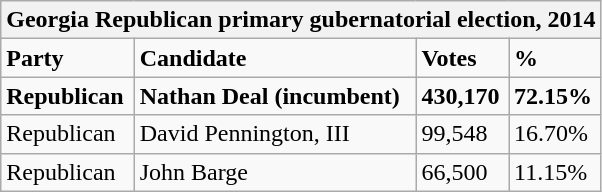<table class="wikitable">
<tr>
<th colspan="4">Georgia Republican primary gubernatorial election, 2014</th>
</tr>
<tr>
<td><strong>Party</strong></td>
<td><strong>Candidate</strong></td>
<td><strong>Votes</strong></td>
<td><strong>%</strong></td>
</tr>
<tr>
<td><strong>Republican</strong></td>
<td><strong>Nathan Deal</strong> <strong>(incumbent)</strong></td>
<td><strong>430,170</strong></td>
<td><strong>72.15%</strong></td>
</tr>
<tr>
<td>Republican</td>
<td>David Pennington, III</td>
<td>99,548</td>
<td>16.70%</td>
</tr>
<tr>
<td>Republican</td>
<td>John Barge</td>
<td>66,500</td>
<td>11.15%</td>
</tr>
</table>
